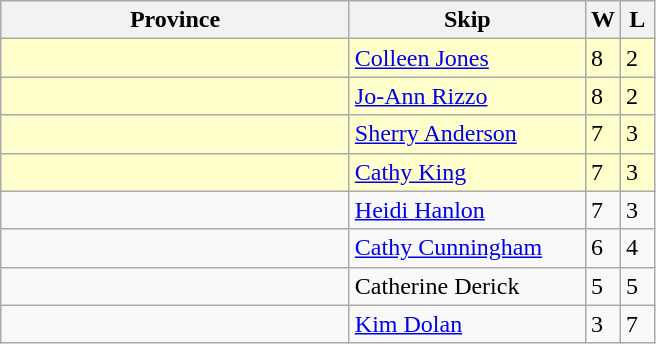<table class="wikitable">
<tr>
<th width=225>Province</th>
<th width=150>Skip</th>
<th width=15>W</th>
<th width=15>L</th>
</tr>
<tr bgcolor=#ffffcc>
<td></td>
<td><a href='#'>Colleen Jones</a></td>
<td>8</td>
<td>2</td>
</tr>
<tr bgcolor=#ffffcc>
<td></td>
<td><a href='#'>Jo-Ann Rizzo</a></td>
<td>8</td>
<td>2</td>
</tr>
<tr bgcolor=#ffffcc>
<td></td>
<td><a href='#'>Sherry Anderson</a></td>
<td>7</td>
<td>3</td>
</tr>
<tr bgcolor=#ffffcc>
<td></td>
<td><a href='#'>Cathy King</a></td>
<td>7</td>
<td>3</td>
</tr>
<tr>
<td></td>
<td><a href='#'>Heidi Hanlon</a></td>
<td>7</td>
<td>3</td>
</tr>
<tr>
<td></td>
<td><a href='#'>Cathy Cunningham</a></td>
<td>6</td>
<td>4</td>
</tr>
<tr>
<td></td>
<td>Catherine Derick</td>
<td>5</td>
<td>5</td>
</tr>
<tr>
<td></td>
<td><a href='#'>Kim Dolan</a></td>
<td>3</td>
<td>7</td>
</tr>
</table>
